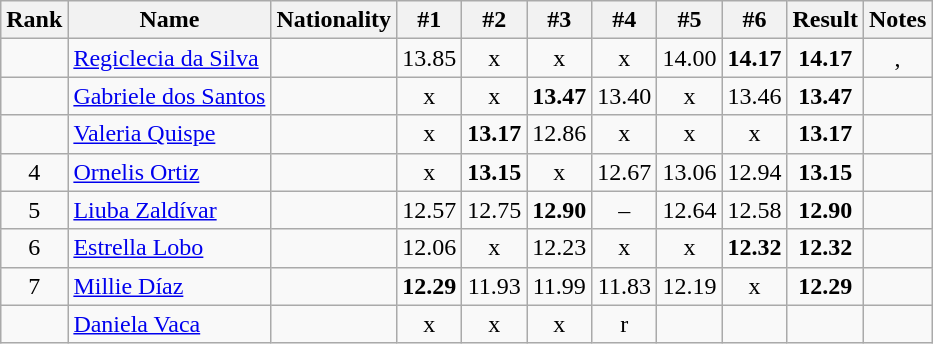<table class="wikitable sortable" style="text-align:center">
<tr>
<th>Rank</th>
<th>Name</th>
<th>Nationality</th>
<th>#1</th>
<th>#2</th>
<th>#3</th>
<th>#4</th>
<th>#5</th>
<th>#6</th>
<th>Result</th>
<th>Notes</th>
</tr>
<tr>
<td></td>
<td align=left><a href='#'>Regiclecia da Silva</a></td>
<td align=left></td>
<td>13.85</td>
<td>x</td>
<td>x</td>
<td>x</td>
<td>14.00</td>
<td><strong>14.17</strong></td>
<td><strong>14.17</strong></td>
<td>, </td>
</tr>
<tr>
<td></td>
<td align=left><a href='#'>Gabriele dos Santos</a></td>
<td align=left></td>
<td>x</td>
<td>x</td>
<td><strong>13.47</strong></td>
<td>13.40</td>
<td>x</td>
<td>13.46</td>
<td><strong>13.47</strong></td>
<td></td>
</tr>
<tr>
<td></td>
<td align=left><a href='#'>Valeria Quispe</a></td>
<td align=left></td>
<td>x</td>
<td><strong>13.17</strong></td>
<td>12.86</td>
<td>x</td>
<td>x</td>
<td>x</td>
<td><strong>13.17</strong></td>
<td></td>
</tr>
<tr>
<td>4</td>
<td align=left><a href='#'>Ornelis Ortiz</a></td>
<td align=left></td>
<td>x</td>
<td><strong>13.15</strong></td>
<td>x</td>
<td>12.67</td>
<td>13.06</td>
<td>12.94</td>
<td><strong>13.15</strong></td>
<td></td>
</tr>
<tr>
<td>5</td>
<td align=left><a href='#'>Liuba Zaldívar</a></td>
<td align=left></td>
<td>12.57</td>
<td>12.75</td>
<td><strong>12.90</strong></td>
<td>–</td>
<td>12.64</td>
<td>12.58</td>
<td><strong>12.90</strong></td>
<td></td>
</tr>
<tr>
<td>6</td>
<td align=left><a href='#'>Estrella Lobo</a></td>
<td align=left></td>
<td>12.06</td>
<td>x</td>
<td>12.23</td>
<td>x</td>
<td>x</td>
<td><strong>12.32</strong></td>
<td><strong>12.32</strong></td>
<td></td>
</tr>
<tr>
<td>7</td>
<td align=left><a href='#'>Millie Díaz</a></td>
<td align=left></td>
<td><strong>12.29</strong></td>
<td>11.93</td>
<td>11.99</td>
<td>11.83</td>
<td>12.19</td>
<td>x</td>
<td><strong>12.29</strong></td>
<td></td>
</tr>
<tr>
<td></td>
<td align=left><a href='#'>Daniela Vaca</a></td>
<td align=left></td>
<td>x</td>
<td>x</td>
<td>x</td>
<td>r</td>
<td></td>
<td></td>
<td></td>
<td></td>
</tr>
</table>
